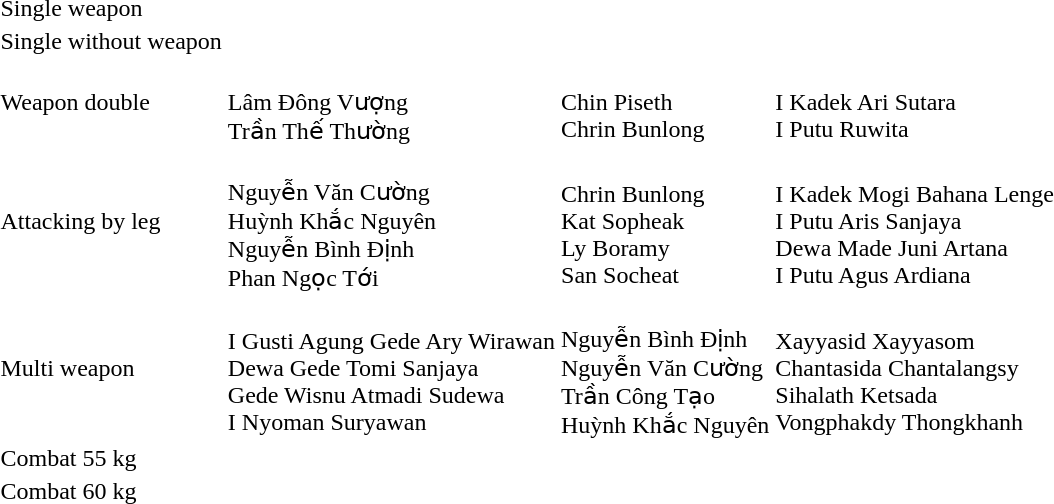<table>
<tr>
<td rowspan=2>Single weapon</td>
<td rowspan=2></td>
<td rowspan=2></td>
<td></td>
</tr>
<tr>
<td></td>
</tr>
<tr>
<td>Single without weapon</td>
<td></td>
<td></td>
<td></td>
</tr>
<tr>
<td>Weapon double</td>
<td><br>Lâm Đông Vượng<br>Trần Thế Thường</td>
<td><br>Chin Piseth<br>Chrin Bunlong</td>
<td><br>I Kadek Ari Sutara<br>I Putu Ruwita</td>
</tr>
<tr>
<td>Attacking by leg</td>
<td><br>Nguyễn Văn Cường<br>Huỳnh Khắc Nguyên<br>Nguyễn Bình Định<br>Phan Ngọc Tới</td>
<td><br>Chrin Bunlong<br>Kat Sopheak<br>Ly Boramy<br>San Socheat</td>
<td nowrap><br>I Kadek Mogi Bahana Lenge<br>I Putu Aris Sanjaya<br>Dewa Made Juni Artana<br>I Putu Agus Ardiana</td>
</tr>
<tr>
<td>Multi weapon</td>
<td nowrap><br>I Gusti Agung Gede Ary Wirawan<br>Dewa Gede Tomi Sanjaya<br>Gede Wisnu Atmadi Sudewa<br>I Nyoman Suryawan</td>
<td><br>Nguyễn Bình Định<br>Nguyễn Văn Cường<br>Trần Công Tạo<br>Huỳnh Khắc Nguyên</td>
<td><br>Xayyasid Xayyasom<br>Chantasida Chantalangsy<br>Sihalath Ketsada<br>Vongphakdy Thongkhanh</td>
</tr>
<tr>
<td rowspan=2>Combat 55 kg</td>
<td rowspan=2></td>
<td rowspan=2></td>
<td></td>
</tr>
<tr>
<td></td>
</tr>
<tr>
<td rowspan=2>Combat 60 kg</td>
<td rowspan=2></td>
<td rowspan=2 nowrap></td>
<td></td>
</tr>
<tr>
<td></td>
</tr>
</table>
